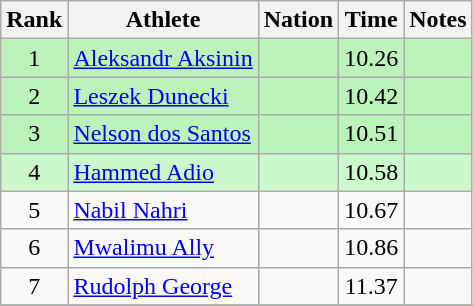<table class="wikitable sortable" style="text-align:center">
<tr>
<th>Rank</th>
<th>Athlete</th>
<th>Nation</th>
<th>Time</th>
<th>Notes</th>
</tr>
<tr style="background:#bbf3bb;">
<td>1</td>
<td align=left><a href='#'>Aleksandr Aksinin</a></td>
<td align=left></td>
<td>10.26</td>
<td></td>
</tr>
<tr style="background:#bbf3bb;">
<td>2</td>
<td align=left><a href='#'>Leszek Dunecki</a></td>
<td align=left></td>
<td>10.42</td>
<td></td>
</tr>
<tr style="background:#bbf3bb;">
<td>3</td>
<td align=left><a href='#'>Nelson dos Santos</a></td>
<td align=left></td>
<td>10.51</td>
<td></td>
</tr>
<tr style="background:#ccf9cc;">
<td>4</td>
<td align=left><a href='#'>Hammed Adio</a></td>
<td align=left></td>
<td>10.58</td>
<td></td>
</tr>
<tr>
<td>5</td>
<td align=left><a href='#'>Nabil Nahri</a></td>
<td align=left></td>
<td>10.67</td>
<td></td>
</tr>
<tr>
<td>6</td>
<td align=left><a href='#'>Mwalimu Ally</a></td>
<td align=left></td>
<td>10.86</td>
<td></td>
</tr>
<tr>
<td>7</td>
<td align=left><a href='#'>Rudolph George</a></td>
<td align=left></td>
<td>11.37</td>
<td></td>
</tr>
<tr>
</tr>
</table>
